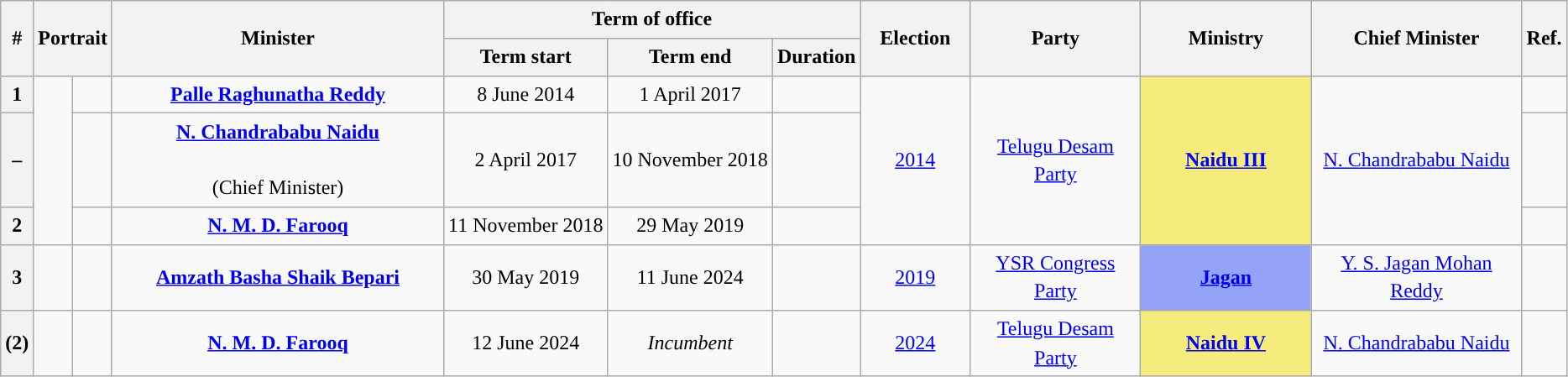<table class="wikitable" style="line-height:1.4em; text-align:center">
<tr>
<th rowspan=2>#</th>
<th rowspan=2 colspan="2">Portrait</th>
<th rowspan=2 style="width:16em">Minister<br></th>
<th colspan="3">Term of office</th>
<th rowspan=2 style="width:5em">Election<br></th>
<th rowspan=2 style="width:8em">Party</th>
<th rowspan=2 style="width:8em">Ministry</th>
<th rowspan=2 style="width:10em">Chief Minister</th>
<th rowspan=2>Ref.</th>
</tr>
<tr>
<th>Term start</th>
<th>Term end</th>
<th>Duration</th>
</tr>
<tr>
<th>1</th>
<td rowspan=3></td>
<td></td>
<td><strong><a href='#'>Palle Raghunatha Reddy</a></strong><br></td>
<td>8 June 2014</td>
<td>1 April 2017</td>
<td><strong></strong></td>
<td rowspan=3><a href='#'>2014</a><br></td>
<td rowspan=3><a href='#'>Telugu Desam Party</a></td>
<td rowspan=3 bgcolor="#F5EC7D"><strong><a href='#'>Naidu III</a></strong></td>
<td rowspan=3><a href='#'>N. Chandrababu Naidu</a></td>
<td></td>
</tr>
<tr>
<th>–</th>
<td></td>
<td><strong><a href='#'>N. Chandrababu Naidu</a></strong><br><br>(Chief Minister)</td>
<td>2 April 2017</td>
<td>10 November 2018</td>
<td><strong></strong></td>
<td></td>
</tr>
<tr>
<th>2</th>
<td></td>
<td><strong><a href='#'>N. M. D. Farooq</a></strong><br></td>
<td>11 November 2018</td>
<td>29 May 2019</td>
<td><strong></strong></td>
<td></td>
</tr>
<tr>
<th>3</th>
<td></td>
<td></td>
<td><strong><a href='#'>Amzath Basha Shaik Bepari</a></strong><br></td>
<td>30 May 2019</td>
<td>11 June 2024</td>
<td><strong></strong></td>
<td><a href='#'>2019</a><br></td>
<td><a href='#'>YSR Congress Party</a></td>
<td bgcolor="#94A2F7"><strong><a href='#'>Jagan</a></strong></td>
<td><a href='#'>Y. S. Jagan Mohan Reddy</a></td>
<td></td>
</tr>
<tr>
<th>(2)</th>
<td></td>
<td></td>
<td><strong><a href='#'>N. M. D. Farooq</a></strong><br></td>
<td>12 June 2024</td>
<td><em>Incumbent</em></td>
<td><strong></strong></td>
<td><a href='#'>2024</a><br></td>
<td><a href='#'>Telugu Desam Party</a></td>
<td bgcolor="#F5EC7D"><strong><a href='#'>Naidu IV</a></strong></td>
<td><a href='#'>N. Chandrababu Naidu</a></td>
<td></td>
</tr>
</table>
